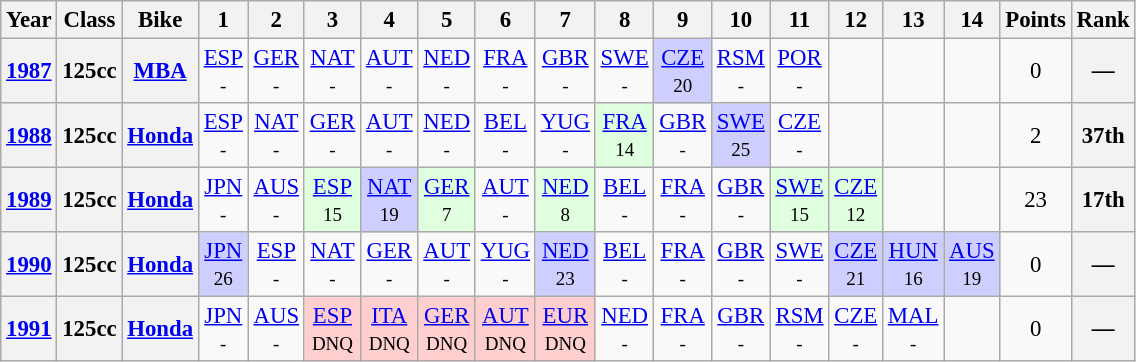<table class="wikitable" style="text-align:center; font-size:95%">
<tr>
<th>Year</th>
<th>Class</th>
<th>Bike</th>
<th>1</th>
<th>2</th>
<th>3</th>
<th>4</th>
<th>5</th>
<th>6</th>
<th>7</th>
<th>8</th>
<th>9</th>
<th>10</th>
<th>11</th>
<th>12</th>
<th>13</th>
<th>14</th>
<th>Points</th>
<th>Rank</th>
</tr>
<tr>
<th><a href='#'>1987</a></th>
<th>125cc</th>
<th><a href='#'>MBA</a></th>
<td><a href='#'>ESP</a><br><small>-</small></td>
<td><a href='#'>GER</a><br><small>-</small></td>
<td><a href='#'>NAT</a><br><small>-</small></td>
<td><a href='#'>AUT</a><br><small>-</small></td>
<td><a href='#'>NED</a><br><small>-</small></td>
<td><a href='#'>FRA</a><br><small>-</small></td>
<td><a href='#'>GBR</a><br><small>-</small></td>
<td><a href='#'>SWE</a><br><small>-</small></td>
<td style="background:#cfcfff;"><a href='#'>CZE</a><br><small>20</small></td>
<td><a href='#'>RSM</a><br><small>-</small></td>
<td><a href='#'>POR</a><br><small>-</small></td>
<td></td>
<td></td>
<td></td>
<td>0</td>
<th>—</th>
</tr>
<tr>
<th><a href='#'>1988</a></th>
<th>125cc</th>
<th><a href='#'>Honda</a></th>
<td><a href='#'>ESP</a><br><small>-</small></td>
<td><a href='#'>NAT</a><br><small>-</small></td>
<td><a href='#'>GER</a><br><small>-</small></td>
<td><a href='#'>AUT</a><br><small>-</small></td>
<td><a href='#'>NED</a><br><small>-</small></td>
<td><a href='#'>BEL</a><br><small>-</small></td>
<td><a href='#'>YUG</a><br><small>-</small></td>
<td style="background:#dfffdf;"><a href='#'>FRA</a><br><small>14</small></td>
<td><a href='#'>GBR</a><br><small>-</small></td>
<td style="background:#cfcfff;"><a href='#'>SWE</a><br><small>25</small></td>
<td><a href='#'>CZE</a><br><small>-</small></td>
<td></td>
<td></td>
<td></td>
<td>2</td>
<th>37th</th>
</tr>
<tr>
<th><a href='#'>1989</a></th>
<th>125cc</th>
<th><a href='#'>Honda</a></th>
<td><a href='#'>JPN</a><br><small>-</small></td>
<td><a href='#'>AUS</a><br><small>-</small></td>
<td style="background:#dfffdf;"><a href='#'>ESP</a><br><small>15</small></td>
<td style="background:#cfcfff;"><a href='#'>NAT</a><br><small>19</small></td>
<td style="background:#dfffdf;"><a href='#'>GER</a><br><small>7</small></td>
<td><a href='#'>AUT</a><br><small>-</small></td>
<td style="background:#dfffdf;"><a href='#'>NED</a><br><small>8</small></td>
<td><a href='#'>BEL</a><br><small>-</small></td>
<td><a href='#'>FRA</a><br><small>-</small></td>
<td><a href='#'>GBR</a><br><small>-</small></td>
<td style="background:#dfffdf;"><a href='#'>SWE</a><br><small>15</small></td>
<td style="background:#dfffdf;"><a href='#'>CZE</a><br><small>12</small></td>
<td></td>
<td></td>
<td>23</td>
<th>17th</th>
</tr>
<tr>
<th><a href='#'>1990</a></th>
<th>125cc</th>
<th><a href='#'>Honda</a></th>
<td style="background:#cfcfff;"><a href='#'>JPN</a><br><small>26</small></td>
<td><a href='#'>ESP</a><br><small>-</small></td>
<td><a href='#'>NAT</a><br><small>-</small></td>
<td><a href='#'>GER</a><br><small>-</small></td>
<td><a href='#'>AUT</a><br><small>-</small></td>
<td><a href='#'>YUG</a><br><small>-</small></td>
<td style="background:#cfcfff;"><a href='#'>NED</a><br><small>23</small></td>
<td><a href='#'>BEL</a><br><small>-</small></td>
<td><a href='#'>FRA</a><br><small>-</small></td>
<td><a href='#'>GBR</a><br><small>-</small></td>
<td><a href='#'>SWE</a><br><small>-</small></td>
<td style="background:#cfcfff;"><a href='#'>CZE</a><br><small>21</small></td>
<td style="background:#cfcfff;"><a href='#'>HUN</a><br><small>16</small></td>
<td style="background:#cfcfff;"><a href='#'>AUS</a><br><small>19</small></td>
<td>0</td>
<th>—</th>
</tr>
<tr>
<th><a href='#'>1991</a></th>
<th>125cc</th>
<th><a href='#'>Honda</a></th>
<td><a href='#'>JPN</a><br><small>-</small></td>
<td><a href='#'>AUS</a><br><small>-</small></td>
<td style="background:#ffcfcf;"><a href='#'>ESP</a><br><small>DNQ</small></td>
<td style="background:#ffcfcf;"><a href='#'>ITA</a><br><small>DNQ</small></td>
<td style="background:#ffcfcf;"><a href='#'>GER</a><br><small>DNQ</small></td>
<td style="background:#ffcfcf;"><a href='#'>AUT</a><br><small>DNQ</small></td>
<td style="background:#ffcfcf;"><a href='#'>EUR</a><br><small>DNQ</small></td>
<td><a href='#'>NED</a><br><small>-</small></td>
<td><a href='#'>FRA</a><br><small>-</small></td>
<td><a href='#'>GBR</a><br><small>-</small></td>
<td><a href='#'>RSM</a><br><small>-</small></td>
<td><a href='#'>CZE</a><br><small>-</small></td>
<td><a href='#'>MAL</a><br><small>-</small></td>
<td></td>
<td>0</td>
<th>—</th>
</tr>
</table>
